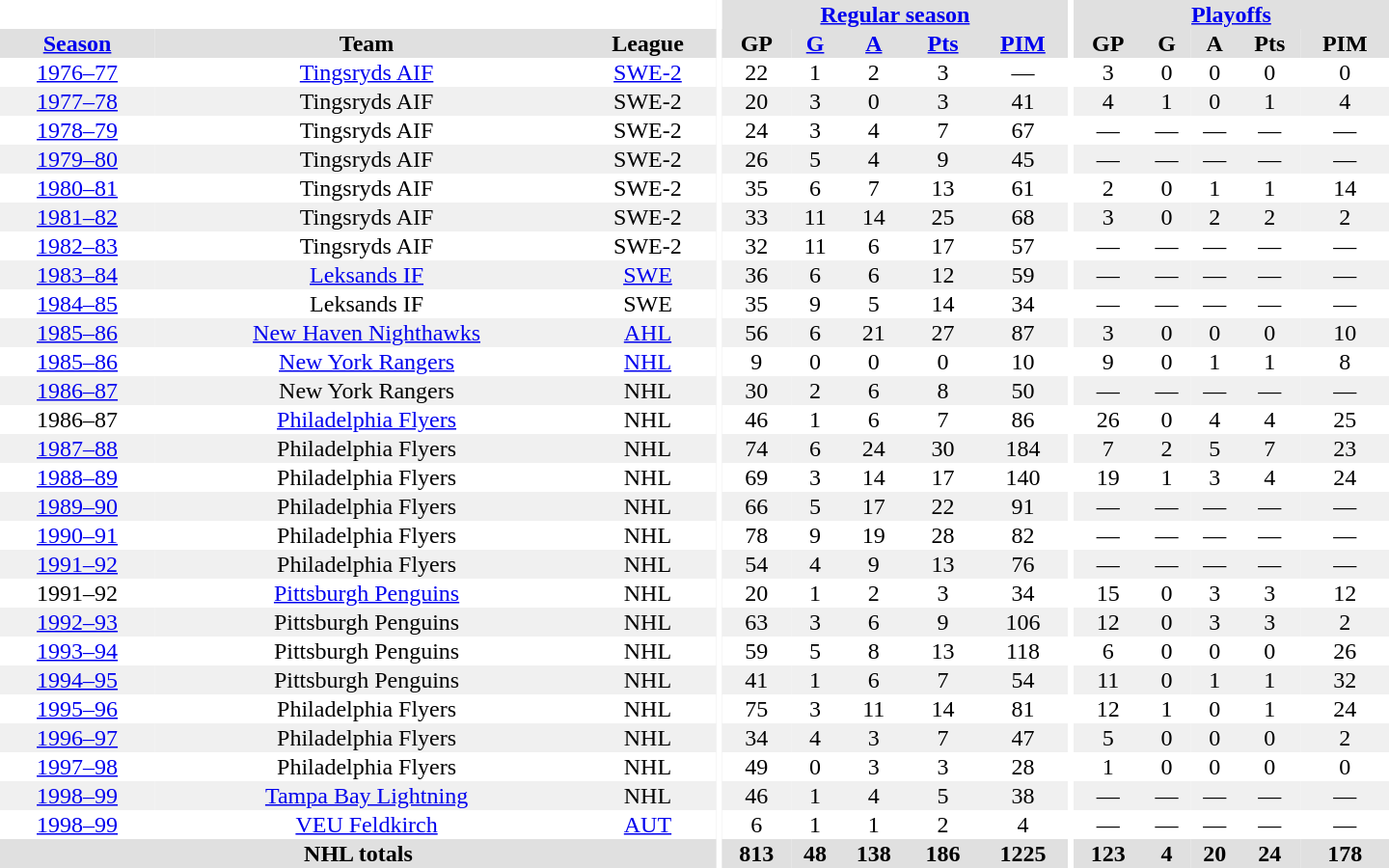<table border="0" cellpadding="1" cellspacing="0" style="text-align:center; width:60em">
<tr bgcolor="#e0e0e0">
<th colspan="3" bgcolor="#ffffff"></th>
<th rowspan="100" bgcolor="#ffffff"></th>
<th colspan="5"><a href='#'>Regular season</a></th>
<th rowspan="100" bgcolor="#ffffff"></th>
<th colspan="5"><a href='#'>Playoffs</a></th>
</tr>
<tr bgcolor="#e0e0e0">
<th><a href='#'>Season</a></th>
<th>Team</th>
<th>League</th>
<th>GP</th>
<th><a href='#'>G</a></th>
<th><a href='#'>A</a></th>
<th><a href='#'>Pts</a></th>
<th><a href='#'>PIM</a></th>
<th>GP</th>
<th>G</th>
<th>A</th>
<th>Pts</th>
<th>PIM</th>
</tr>
<tr>
<td><a href='#'>1976–77</a></td>
<td><a href='#'>Tingsryds AIF</a></td>
<td><a href='#'>SWE-2</a></td>
<td>22</td>
<td>1</td>
<td>2</td>
<td>3</td>
<td>—</td>
<td>3</td>
<td>0</td>
<td>0</td>
<td>0</td>
<td>0</td>
</tr>
<tr bgcolor="#f0f0f0">
<td><a href='#'>1977–78</a></td>
<td>Tingsryds AIF</td>
<td>SWE-2</td>
<td>20</td>
<td>3</td>
<td>0</td>
<td>3</td>
<td>41</td>
<td>4</td>
<td>1</td>
<td>0</td>
<td>1</td>
<td>4</td>
</tr>
<tr>
<td><a href='#'>1978–79</a></td>
<td>Tingsryds AIF</td>
<td>SWE-2</td>
<td>24</td>
<td>3</td>
<td>4</td>
<td>7</td>
<td>67</td>
<td>—</td>
<td>—</td>
<td>—</td>
<td>—</td>
<td>—</td>
</tr>
<tr bgcolor="#f0f0f0">
<td><a href='#'>1979–80</a></td>
<td>Tingsryds AIF</td>
<td>SWE-2</td>
<td>26</td>
<td>5</td>
<td>4</td>
<td>9</td>
<td>45</td>
<td>—</td>
<td>—</td>
<td>—</td>
<td>—</td>
<td>—</td>
</tr>
<tr>
<td><a href='#'>1980–81</a></td>
<td>Tingsryds AIF</td>
<td>SWE-2</td>
<td>35</td>
<td>6</td>
<td>7</td>
<td>13</td>
<td>61</td>
<td>2</td>
<td>0</td>
<td>1</td>
<td>1</td>
<td>14</td>
</tr>
<tr bgcolor="#f0f0f0">
<td><a href='#'>1981–82</a></td>
<td>Tingsryds AIF</td>
<td>SWE-2</td>
<td>33</td>
<td>11</td>
<td>14</td>
<td>25</td>
<td>68</td>
<td>3</td>
<td>0</td>
<td>2</td>
<td>2</td>
<td>2</td>
</tr>
<tr>
<td><a href='#'>1982–83</a></td>
<td>Tingsryds AIF</td>
<td>SWE-2</td>
<td>32</td>
<td>11</td>
<td>6</td>
<td>17</td>
<td>57</td>
<td>—</td>
<td>—</td>
<td>—</td>
<td>—</td>
<td>—</td>
</tr>
<tr bgcolor="#f0f0f0">
<td><a href='#'>1983–84</a></td>
<td><a href='#'>Leksands IF</a></td>
<td><a href='#'>SWE</a></td>
<td>36</td>
<td>6</td>
<td>6</td>
<td>12</td>
<td>59</td>
<td>—</td>
<td>—</td>
<td>—</td>
<td>—</td>
<td>—</td>
</tr>
<tr>
<td><a href='#'>1984–85</a></td>
<td>Leksands IF</td>
<td>SWE</td>
<td>35</td>
<td>9</td>
<td>5</td>
<td>14</td>
<td>34</td>
<td>—</td>
<td>—</td>
<td>—</td>
<td>—</td>
<td>—</td>
</tr>
<tr bgcolor="#f0f0f0">
<td><a href='#'>1985–86</a></td>
<td><a href='#'>New Haven Nighthawks</a></td>
<td><a href='#'>AHL</a></td>
<td>56</td>
<td>6</td>
<td>21</td>
<td>27</td>
<td>87</td>
<td>3</td>
<td>0</td>
<td>0</td>
<td>0</td>
<td>10</td>
</tr>
<tr>
<td><a href='#'>1985–86</a></td>
<td><a href='#'>New York Rangers</a></td>
<td><a href='#'>NHL</a></td>
<td>9</td>
<td>0</td>
<td>0</td>
<td>0</td>
<td>10</td>
<td>9</td>
<td>0</td>
<td>1</td>
<td>1</td>
<td>8</td>
</tr>
<tr bgcolor="#f0f0f0">
<td><a href='#'>1986–87</a></td>
<td>New York Rangers</td>
<td>NHL</td>
<td>30</td>
<td>2</td>
<td>6</td>
<td>8</td>
<td>50</td>
<td>—</td>
<td>—</td>
<td>—</td>
<td>—</td>
<td>—</td>
</tr>
<tr>
<td>1986–87</td>
<td><a href='#'>Philadelphia Flyers</a></td>
<td>NHL</td>
<td>46</td>
<td>1</td>
<td>6</td>
<td>7</td>
<td>86</td>
<td>26</td>
<td>0</td>
<td>4</td>
<td>4</td>
<td>25</td>
</tr>
<tr bgcolor="#f0f0f0">
<td><a href='#'>1987–88</a></td>
<td>Philadelphia Flyers</td>
<td>NHL</td>
<td>74</td>
<td>6</td>
<td>24</td>
<td>30</td>
<td>184</td>
<td>7</td>
<td>2</td>
<td>5</td>
<td>7</td>
<td>23</td>
</tr>
<tr>
<td><a href='#'>1988–89</a></td>
<td>Philadelphia Flyers</td>
<td>NHL</td>
<td>69</td>
<td>3</td>
<td>14</td>
<td>17</td>
<td>140</td>
<td>19</td>
<td>1</td>
<td>3</td>
<td>4</td>
<td>24</td>
</tr>
<tr bgcolor="#f0f0f0">
<td><a href='#'>1989–90</a></td>
<td>Philadelphia Flyers</td>
<td>NHL</td>
<td>66</td>
<td>5</td>
<td>17</td>
<td>22</td>
<td>91</td>
<td>—</td>
<td>—</td>
<td>—</td>
<td>—</td>
<td>—</td>
</tr>
<tr>
<td><a href='#'>1990–91</a></td>
<td>Philadelphia Flyers</td>
<td>NHL</td>
<td>78</td>
<td>9</td>
<td>19</td>
<td>28</td>
<td>82</td>
<td>—</td>
<td>—</td>
<td>—</td>
<td>—</td>
<td>—</td>
</tr>
<tr bgcolor="#f0f0f0">
<td><a href='#'>1991–92</a></td>
<td>Philadelphia Flyers</td>
<td>NHL</td>
<td>54</td>
<td>4</td>
<td>9</td>
<td>13</td>
<td>76</td>
<td>—</td>
<td>—</td>
<td>—</td>
<td>—</td>
<td>—</td>
</tr>
<tr>
<td>1991–92</td>
<td><a href='#'>Pittsburgh Penguins</a></td>
<td>NHL</td>
<td>20</td>
<td>1</td>
<td>2</td>
<td>3</td>
<td>34</td>
<td>15</td>
<td>0</td>
<td>3</td>
<td>3</td>
<td>12</td>
</tr>
<tr bgcolor="#f0f0f0">
<td><a href='#'>1992–93</a></td>
<td>Pittsburgh Penguins</td>
<td>NHL</td>
<td>63</td>
<td>3</td>
<td>6</td>
<td>9</td>
<td>106</td>
<td>12</td>
<td>0</td>
<td>3</td>
<td>3</td>
<td>2</td>
</tr>
<tr>
<td><a href='#'>1993–94</a></td>
<td>Pittsburgh Penguins</td>
<td>NHL</td>
<td>59</td>
<td>5</td>
<td>8</td>
<td>13</td>
<td>118</td>
<td>6</td>
<td>0</td>
<td>0</td>
<td>0</td>
<td>26</td>
</tr>
<tr bgcolor="#f0f0f0">
<td><a href='#'>1994–95</a></td>
<td>Pittsburgh Penguins</td>
<td>NHL</td>
<td>41</td>
<td>1</td>
<td>6</td>
<td>7</td>
<td>54</td>
<td>11</td>
<td>0</td>
<td>1</td>
<td>1</td>
<td>32</td>
</tr>
<tr>
<td><a href='#'>1995–96</a></td>
<td>Philadelphia Flyers</td>
<td>NHL</td>
<td>75</td>
<td>3</td>
<td>11</td>
<td>14</td>
<td>81</td>
<td>12</td>
<td>1</td>
<td>0</td>
<td>1</td>
<td>24</td>
</tr>
<tr bgcolor="#f0f0f0">
<td><a href='#'>1996–97</a></td>
<td>Philadelphia Flyers</td>
<td>NHL</td>
<td>34</td>
<td>4</td>
<td>3</td>
<td>7</td>
<td>47</td>
<td>5</td>
<td>0</td>
<td>0</td>
<td>0</td>
<td>2</td>
</tr>
<tr>
<td><a href='#'>1997–98</a></td>
<td>Philadelphia Flyers</td>
<td>NHL</td>
<td>49</td>
<td>0</td>
<td>3</td>
<td>3</td>
<td>28</td>
<td>1</td>
<td>0</td>
<td>0</td>
<td>0</td>
<td>0</td>
</tr>
<tr bgcolor="#f0f0f0">
<td><a href='#'>1998–99</a></td>
<td><a href='#'>Tampa Bay Lightning</a></td>
<td>NHL</td>
<td>46</td>
<td>1</td>
<td>4</td>
<td>5</td>
<td>38</td>
<td>—</td>
<td>—</td>
<td>—</td>
<td>—</td>
<td>—</td>
</tr>
<tr>
<td><a href='#'>1998–99</a></td>
<td><a href='#'>VEU Feldkirch</a></td>
<td><a href='#'>AUT</a></td>
<td>6</td>
<td>1</td>
<td>1</td>
<td>2</td>
<td>4</td>
<td>—</td>
<td>—</td>
<td>—</td>
<td>—</td>
<td>—</td>
</tr>
<tr bgcolor="#e0e0e0">
<th colspan="3">NHL totals</th>
<th>813</th>
<th>48</th>
<th>138</th>
<th>186</th>
<th>1225</th>
<th>123</th>
<th>4</th>
<th>20</th>
<th>24</th>
<th>178</th>
</tr>
</table>
